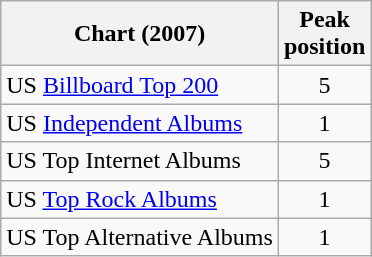<table class="wikitable">
<tr>
<th>Chart (2007)</th>
<th>Peak<br>position</th>
</tr>
<tr>
<td>US <a href='#'>Billboard Top 200</a></td>
<td style="text-align:center;">5</td>
</tr>
<tr>
<td>US <a href='#'>Independent Albums</a></td>
<td style="text-align:center;">1</td>
</tr>
<tr>
<td>US Top Internet Albums</td>
<td style="text-align:center;">5</td>
</tr>
<tr>
<td>US <a href='#'>Top Rock Albums</a></td>
<td style="text-align:center;">1</td>
</tr>
<tr>
<td>US Top Alternative Albums</td>
<td style="text-align:center;">1</td>
</tr>
</table>
